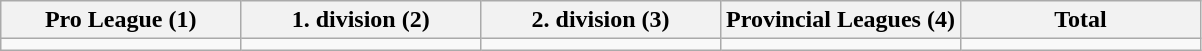<table class="wikitable">
<tr>
<th style="width:20%;">Pro League (1)</th>
<th style="width:20%;">1. division (2)</th>
<th style="width:20%;">2. division (3)</th>
<th style="width:20%;">Provincial Leagues (4)</th>
<th style="width:20%;">Total</th>
</tr>
<tr>
<td></td>
<td></td>
<td></td>
<td></td>
<td></td>
</tr>
</table>
